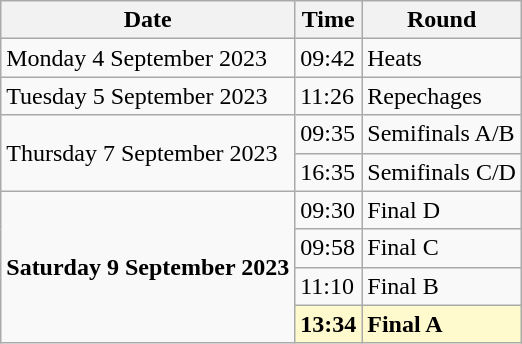<table class="wikitable">
<tr>
<th>Date</th>
<th>Time</th>
<th>Round</th>
</tr>
<tr>
<td>Monday 4 September 2023</td>
<td>09:42</td>
<td>Heats</td>
</tr>
<tr>
<td>Tuesday 5 September 2023</td>
<td>11:26</td>
<td>Repechages</td>
</tr>
<tr>
<td rowspan=2>Thursday 7 September 2023</td>
<td>09:35</td>
<td>Semifinals  A/B</td>
</tr>
<tr>
<td>16:35</td>
<td>Semifinals C/D</td>
</tr>
<tr>
<td rowspan=4><strong>Saturday 9 September 2023</strong></td>
<td>09:30</td>
<td>Final D</td>
</tr>
<tr>
<td>09:58</td>
<td>Final C</td>
</tr>
<tr>
<td>11:10</td>
<td>Final B</td>
</tr>
<tr>
<td style=background:lemonchiffon><strong>13:34</strong></td>
<td style=background:lemonchiffon><strong>Final A</strong></td>
</tr>
</table>
